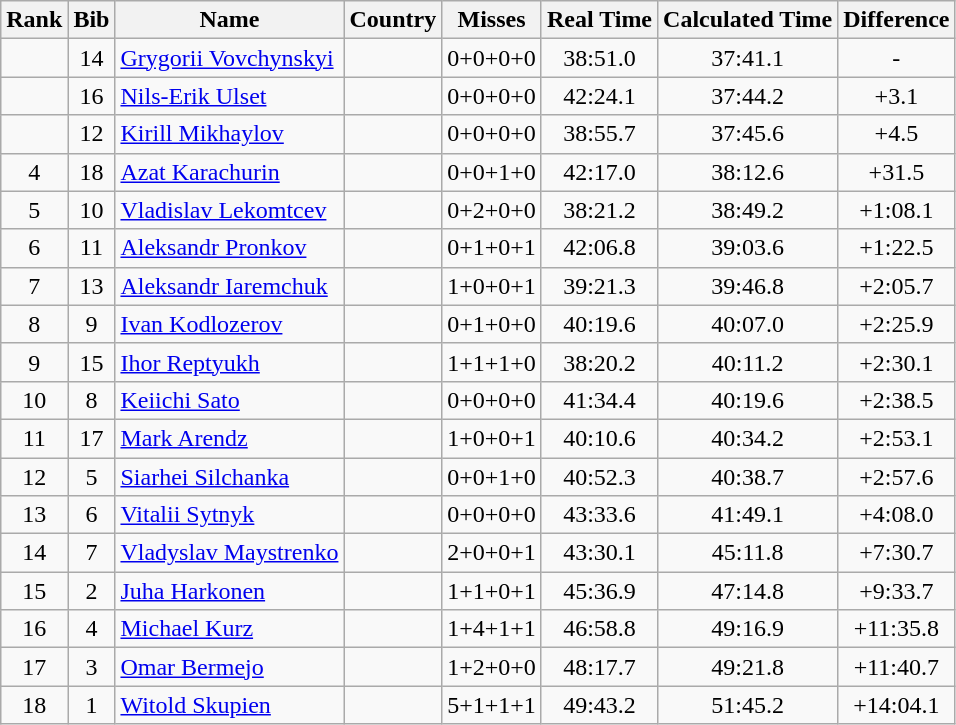<table class="wikitable sortable" style="text-align:center">
<tr>
<th>Rank</th>
<th>Bib</th>
<th>Name</th>
<th>Country</th>
<th>Misses</th>
<th>Real Time</th>
<th>Calculated Time</th>
<th>Difference</th>
</tr>
<tr>
<td></td>
<td>14</td>
<td align=left><a href='#'>Grygorii Vovchynskyi</a></td>
<td align=left></td>
<td>0+0+0+0</td>
<td>38:51.0</td>
<td>37:41.1</td>
<td>-</td>
</tr>
<tr>
<td></td>
<td>16</td>
<td align=left><a href='#'>Nils-Erik Ulset</a></td>
<td align=left></td>
<td>0+0+0+0</td>
<td>42:24.1</td>
<td>37:44.2</td>
<td>+3.1</td>
</tr>
<tr>
<td></td>
<td>12</td>
<td align=left><a href='#'>Kirill Mikhaylov</a></td>
<td align=left></td>
<td>0+0+0+0</td>
<td>38:55.7</td>
<td>37:45.6</td>
<td>+4.5</td>
</tr>
<tr>
<td>4</td>
<td>18</td>
<td align=left><a href='#'>Azat Karachurin</a></td>
<td align=left></td>
<td>0+0+1+0</td>
<td>42:17.0</td>
<td>38:12.6</td>
<td>+31.5</td>
</tr>
<tr>
<td>5</td>
<td>10</td>
<td align=left><a href='#'>Vladislav Lekomtcev</a></td>
<td align=left></td>
<td>0+2+0+0</td>
<td>38:21.2</td>
<td>38:49.2</td>
<td>+1:08.1</td>
</tr>
<tr>
<td>6</td>
<td>11</td>
<td align=left><a href='#'>Aleksandr Pronkov</a></td>
<td align=left></td>
<td>0+1+0+1</td>
<td>42:06.8</td>
<td>39:03.6</td>
<td>+1:22.5</td>
</tr>
<tr>
<td>7</td>
<td>13</td>
<td align=left><a href='#'>Aleksandr Iaremchuk</a></td>
<td align=left></td>
<td>1+0+0+1</td>
<td>39:21.3</td>
<td>39:46.8</td>
<td>+2:05.7</td>
</tr>
<tr>
<td>8</td>
<td>9</td>
<td align=left><a href='#'>Ivan Kodlozerov</a></td>
<td align=left></td>
<td>0+1+0+0</td>
<td>40:19.6</td>
<td>40:07.0</td>
<td>+2:25.9</td>
</tr>
<tr>
<td>9</td>
<td>15</td>
<td align=left><a href='#'>Ihor Reptyukh</a></td>
<td align=left></td>
<td>1+1+1+0</td>
<td>38:20.2</td>
<td>40:11.2</td>
<td>+2:30.1</td>
</tr>
<tr>
<td>10</td>
<td>8</td>
<td align=left><a href='#'>Keiichi Sato</a></td>
<td align=left></td>
<td>0+0+0+0</td>
<td>41:34.4</td>
<td>40:19.6</td>
<td>+2:38.5</td>
</tr>
<tr>
<td>11</td>
<td>17</td>
<td align=left><a href='#'>Mark Arendz</a></td>
<td align=left></td>
<td>1+0+0+1</td>
<td>40:10.6</td>
<td>40:34.2</td>
<td>+2:53.1</td>
</tr>
<tr>
<td>12</td>
<td>5</td>
<td align=left><a href='#'>Siarhei Silchanka</a></td>
<td align=left></td>
<td>0+0+1+0</td>
<td>40:52.3</td>
<td>40:38.7</td>
<td>+2:57.6</td>
</tr>
<tr>
<td>13</td>
<td>6</td>
<td align=left><a href='#'>Vitalii Sytnyk</a></td>
<td align=left></td>
<td>0+0+0+0</td>
<td>43:33.6</td>
<td>41:49.1</td>
<td>+4:08.0</td>
</tr>
<tr>
<td>14</td>
<td>7</td>
<td align=left><a href='#'>Vladyslav Maystrenko</a></td>
<td align=left></td>
<td>2+0+0+1</td>
<td>43:30.1</td>
<td>45:11.8</td>
<td>+7:30.7</td>
</tr>
<tr>
<td>15</td>
<td>2</td>
<td align=left><a href='#'>Juha Harkonen</a></td>
<td align=left></td>
<td>1+1+0+1</td>
<td>45:36.9</td>
<td>47:14.8</td>
<td>+9:33.7</td>
</tr>
<tr>
<td>16</td>
<td>4</td>
<td align=left><a href='#'>Michael Kurz</a></td>
<td align=left></td>
<td>1+4+1+1</td>
<td>46:58.8</td>
<td>49:16.9</td>
<td>+11:35.8</td>
</tr>
<tr>
<td>17</td>
<td>3</td>
<td align=left><a href='#'>Omar Bermejo</a></td>
<td align=left></td>
<td>1+2+0+0</td>
<td>48:17.7</td>
<td>49:21.8</td>
<td>+11:40.7</td>
</tr>
<tr>
<td>18</td>
<td>1</td>
<td align=left><a href='#'>Witold Skupien</a></td>
<td align=left></td>
<td>5+1+1+1</td>
<td>49:43.2</td>
<td>51:45.2</td>
<td>+14:04.1</td>
</tr>
</table>
